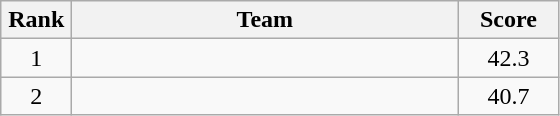<table class=wikitable style="text-align:center">
<tr>
<th width=40>Rank</th>
<th width=250>Team</th>
<th width=60>Score</th>
</tr>
<tr>
<td>1</td>
<td align=left></td>
<td>42.3</td>
</tr>
<tr>
<td>2</td>
<td align=left></td>
<td>40.7</td>
</tr>
</table>
